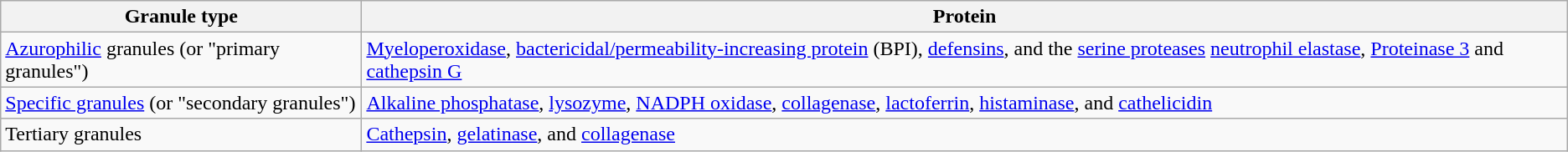<table class="wikitable">
<tr>
<th>Granule type</th>
<th>Protein</th>
</tr>
<tr>
<td><a href='#'>Azurophilic</a> granules (or "primary granules")</td>
<td><a href='#'>Myeloperoxidase</a>, <a href='#'>bactericidal/permeability-increasing protein</a> (BPI), <a href='#'>defensins</a>, and the <a href='#'>serine proteases</a> <a href='#'>neutrophil elastase</a>, <a href='#'>Proteinase 3</a> and  <a href='#'>cathepsin G</a></td>
</tr>
<tr>
<td><a href='#'>Specific granules</a> (or "secondary granules")</td>
<td><a href='#'>Alkaline phosphatase</a>, <a href='#'>lysozyme</a>, <a href='#'>NADPH oxidase</a>, <a href='#'>collagenase</a>, <a href='#'>lactoferrin</a>, <a href='#'>histaminase</a>, and <a href='#'>cathelicidin</a></td>
</tr>
<tr>
<td>Tertiary granules</td>
<td><a href='#'>Cathepsin</a>, <a href='#'>gelatinase</a>, and <a href='#'>collagenase</a></td>
</tr>
</table>
